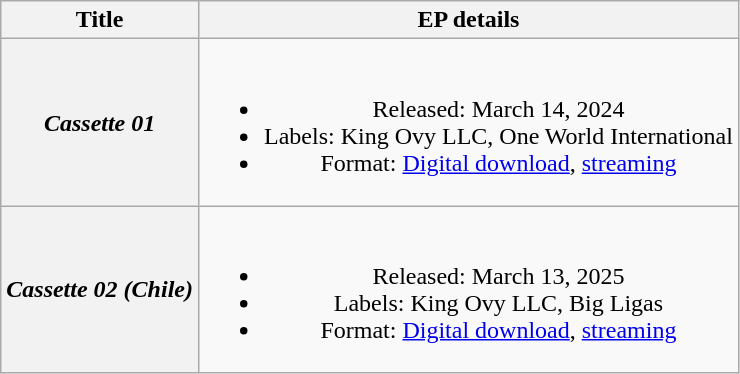<table class="wikitable plainrowheaders" style="text-align: center;">
<tr>
<th scope="col">Title</th>
<th scope="col">EP details</th>
</tr>
<tr>
<th scope="row"><em>Cassette 01</em><br></th>
<td><br><ul><li>Released: March 14, 2024</li><li>Labels: King Ovy LLC, One World International</li><li>Format: <a href='#'>Digital download</a>, <a href='#'>streaming</a></li></ul></td>
</tr>
<tr>
<th scope="row"><em>Cassette 02 (Chile)</em></th>
<td><br><ul><li>Released: March 13, 2025</li><li>Labels: King Ovy LLC, Big Ligas</li><li>Format: <a href='#'>Digital download</a>, <a href='#'>streaming</a></li></ul></td>
</tr>
</table>
